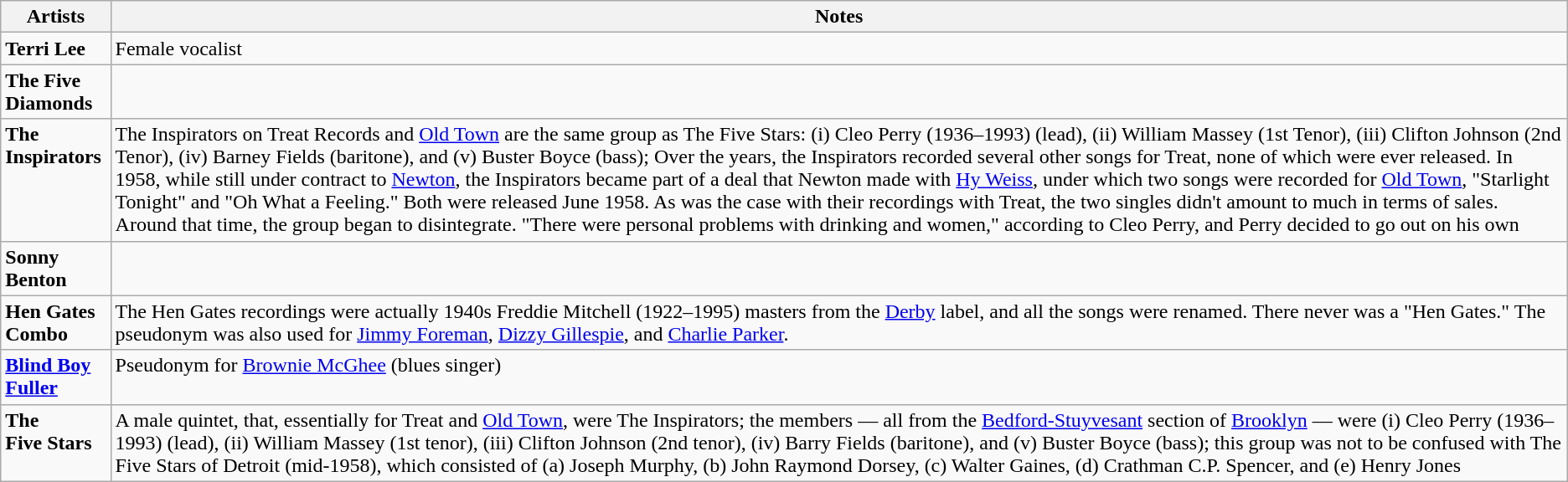<table class="wikitable">
<tr>
<th>Artists</th>
<th>Notes</th>
</tr>
<tr valign="top">
<td><strong>Terri Lee</strong></td>
<td>Female vocalist</td>
</tr>
<tr valign="top">
<td><strong>The Five</strong><br><strong>Diamonds</strong></td>
<td></td>
</tr>
<tr valign="top">
<td><strong>The</strong><br><strong>Inspirators</strong></td>
<td>The Inspirators on Treat Records and <a href='#'>Old Town</a> are the same group as The Five Stars: (i) Cleo Perry (1936–1993) (lead), (ii) William Massey (1st Tenor), (iii) Clifton Johnson (2nd Tenor), (iv) Barney Fields (baritone), and (v) Buster Boyce (bass);  Over the years, the Inspirators recorded several other songs for Treat, none of which were ever released. In 1958, while still under contract to <a href='#'>Newton</a>, the Inspirators became part of a deal that Newton made with <a href='#'>Hy Weiss</a>, under which two songs were recorded for <a href='#'>Old Town</a>, "Starlight Tonight" and "Oh What a Feeling."  Both were released June 1958.  As was the case with their recordings with Treat, the two singles didn't amount to much in terms of sales.  Around that time, the group began to disintegrate. "There were personal problems with drinking and women," according to Cleo Perry, and Perry decided to go out on his own</td>
</tr>
<tr valign="top">
<td><strong>Sonny Benton</strong></td>
<td></td>
</tr>
<tr valign="top">
<td><strong>Hen Gates</strong><br><strong>Combo</strong></td>
<td>The Hen Gates recordings were actually 1940s Freddie Mitchell (1922–1995) masters from the <a href='#'>Derby</a> label, and all the songs were renamed. There never was a "Hen Gates."  The pseudonym was also used for <a href='#'>Jimmy Foreman</a>, <a href='#'>Dizzy Gillespie</a>, and <a href='#'>Charlie Parker</a>.</td>
</tr>
<tr valign="top">
<td><strong><a href='#'>Blind Boy</a></strong><br><strong><a href='#'>Fuller</a></strong></td>
<td>Pseudonym for <a href='#'>Brownie McGhee</a> (blues singer)</td>
</tr>
<tr valign="top">
<td><strong>The</strong><br><strong>Five Stars</strong></td>
<td>A male quintet, that, essentially for Treat and <a href='#'>Old Town</a>, were The Inspirators; the members — all from the <a href='#'>Bedford-Stuyvesant</a> section of <a href='#'>Brooklyn</a> — were (i) Cleo Perry (1936–1993) (lead), (ii) William Massey (1st tenor), (iii) Clifton Johnson (2nd tenor), (iv) Barry Fields (baritone), and (v) Buster Boyce (bass); this group was not to be confused with The Five Stars of Detroit (mid-1958), which consisted of (a) Joseph Murphy, (b) John Raymond Dorsey, (c) Walter Gaines, (d) Crathman C.P. Spencer, and (e) Henry Jones</td>
</tr>
</table>
